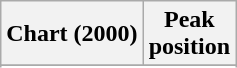<table class="wikitable plainrowheaders">
<tr>
<th scope="col">Chart (2000)</th>
<th scope="col">Peak<br>position</th>
</tr>
<tr>
</tr>
<tr>
</tr>
</table>
